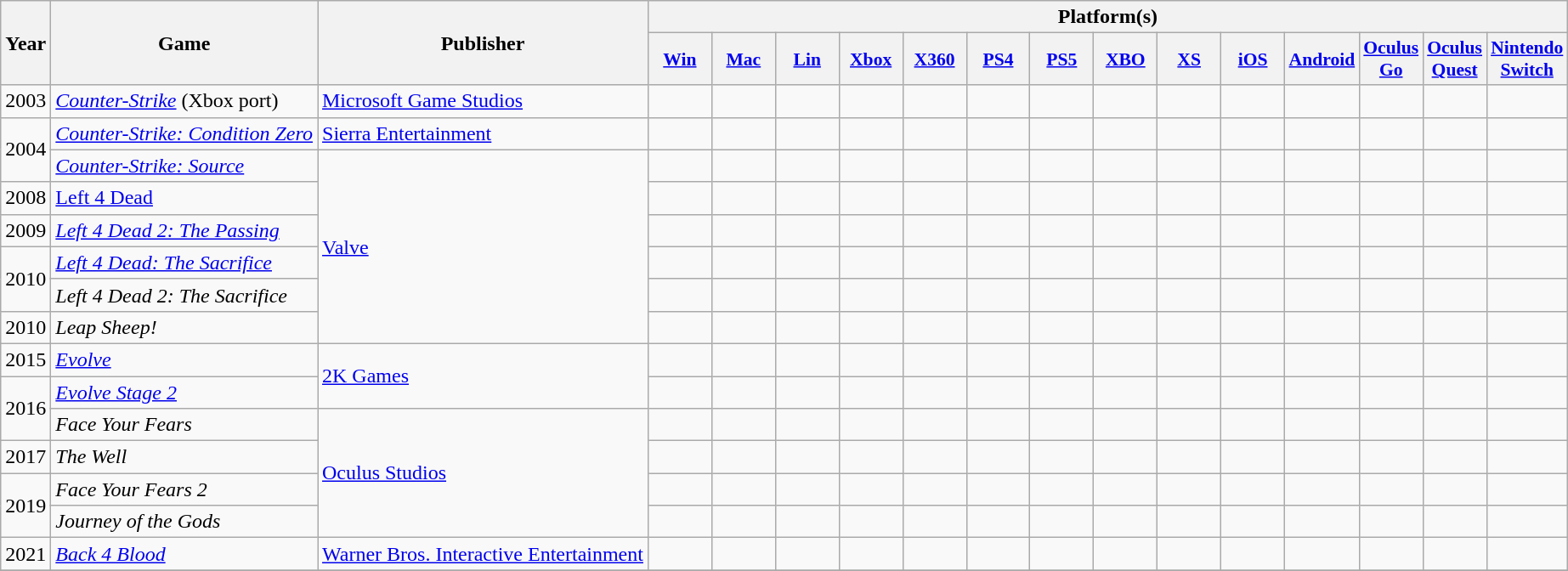<table class="wikitable sortable">
<tr>
<th rowspan="2">Year</th>
<th rowspan="2">Game</th>
<th class="unsortable" rowspan="2">Publisher</th>
<th colspan="14">Platform(s)</th>
</tr>
<tr>
<th style="width:3em; font-size:90%" class="unsortable"><a href='#'>Win</a></th>
<th style="width:3em; font-size:90%" class="unsortable"><a href='#'>Mac</a></th>
<th style="width:3em; font-size:90%" class="unsortable"><a href='#'>Lin</a></th>
<th style="width:3em; font-size:90%" class="unsortable"><a href='#'>Xbox</a></th>
<th style="width:3em; font-size:90%" class="unsortable"><a href='#'>X360</a></th>
<th style="width:3em; font-size:90%" class="unsortable"><a href='#'>PS4</a></th>
<th style="width:3em; font-size:90%" class="unsortable"><a href='#'>PS5</a></th>
<th style="width:3em; font-size:90%" class="unsortable"><a href='#'>XBO</a></th>
<th style="width:3em; font-size:90%" class="unsortable"><a href='#'>XS</a></th>
<th style="width:3em; font-size:90%" class="unsortable"><a href='#'>iOS</a></th>
<th style="width:3em; font-size:90%" class="unsortable"><a href='#'>Android</a></th>
<th style="width:3em; font-size:90%" class="unsortable"><a href='#'>Oculus Go</a></th>
<th style="width:3em; font-size:90%" class="unsortable"><a href='#'>Oculus Quest</a></th>
<th style="width:3em; font-size:90%" class="unsortable"><a href='#'>Nintendo Switch</a></th>
</tr>
<tr>
<td>2003</td>
<td><em><a href='#'>Counter-Strike</a></em> (Xbox port)</td>
<td><a href='#'>Microsoft Game Studios</a></td>
<td></td>
<td></td>
<td></td>
<td></td>
<td></td>
<td></td>
<td></td>
<td></td>
<td></td>
<td></td>
<td></td>
<td></td>
<td></td>
<td></td>
</tr>
<tr>
<td rowspan="2">2004</td>
<td><em><a href='#'>Counter-Strike: Condition Zero</a></em></td>
<td><a href='#'>Sierra Entertainment</a></td>
<td></td>
<td></td>
<td></td>
<td></td>
<td></td>
<td></td>
<td></td>
<td></td>
<td></td>
<td></td>
<td></td>
<td></td>
<td></td>
<td></td>
</tr>
<tr>
<td><em><a href='#'>Counter-Strike: Source</a></em></td>
<td rowspan="6"><a href='#'>Valve</a></td>
<td></td>
<td></td>
<td></td>
<td></td>
<td></td>
<td></td>
<td></td>
<td></td>
<td></td>
<td></td>
<td></td>
<td></td>
<td></td>
<td></td>
</tr>
<tr>
<td>2008</td>
<td><a href='#'>Left 4 Dead</a></td>
<td></td>
<td></td>
<td></td>
<td></td>
<td></td>
<td></td>
<td></td>
<td></td>
<td></td>
<td></td>
<td></td>
<td></td>
<td></td>
<td></td>
</tr>
<tr>
<td>2009</td>
<td><em><a href='#'>Left 4 Dead 2: The Passing</a></em></td>
<td></td>
<td></td>
<td></td>
<td></td>
<td></td>
<td></td>
<td></td>
<td></td>
<td></td>
<td></td>
<td></td>
<td></td>
<td></td>
<td></td>
</tr>
<tr>
<td rowspan="2">2010</td>
<td><em><a href='#'>Left 4 Dead: The Sacrifice</a></em></td>
<td></td>
<td></td>
<td></td>
<td></td>
<td></td>
<td></td>
<td></td>
<td></td>
<td></td>
<td></td>
<td></td>
<td></td>
<td></td>
<td></td>
</tr>
<tr>
<td><em>Left 4 Dead 2: The Sacrifice</em></td>
<td></td>
<td></td>
<td></td>
<td></td>
<td></td>
<td></td>
<td></td>
<td></td>
<td></td>
<td></td>
<td></td>
<td></td>
<td></td>
<td></td>
</tr>
<tr>
<td>2010</td>
<td><em>Leap Sheep!</em></td>
<td></td>
<td></td>
<td></td>
<td></td>
<td></td>
<td></td>
<td></td>
<td></td>
<td></td>
<td></td>
<td></td>
<td></td>
<td></td>
<td></td>
</tr>
<tr>
<td>2015</td>
<td><em><a href='#'>Evolve</a></em></td>
<td rowspan="2"><a href='#'>2K Games</a></td>
<td></td>
<td></td>
<td></td>
<td></td>
<td></td>
<td></td>
<td></td>
<td></td>
<td></td>
<td></td>
<td></td>
<td></td>
<td></td>
<td></td>
</tr>
<tr>
<td rowspan="2">2016</td>
<td><em><a href='#'>Evolve Stage 2</a></em></td>
<td></td>
<td></td>
<td></td>
<td></td>
<td></td>
<td></td>
<td></td>
<td></td>
<td></td>
<td></td>
<td></td>
<td></td>
<td></td>
<td></td>
</tr>
<tr>
<td><em>Face Your Fears</em></td>
<td rowspan="4"><a href='#'>Oculus Studios</a></td>
<td></td>
<td></td>
<td></td>
<td></td>
<td></td>
<td></td>
<td></td>
<td></td>
<td></td>
<td></td>
<td></td>
<td></td>
<td></td>
<td></td>
</tr>
<tr>
<td>2017</td>
<td><em>The Well</em></td>
<td></td>
<td></td>
<td></td>
<td></td>
<td></td>
<td></td>
<td></td>
<td></td>
<td></td>
<td></td>
<td></td>
<td></td>
<td></td>
<td></td>
</tr>
<tr>
<td rowspan="2">2019</td>
<td><em>Face Your Fears 2</em></td>
<td></td>
<td></td>
<td></td>
<td></td>
<td></td>
<td></td>
<td></td>
<td></td>
<td></td>
<td></td>
<td></td>
<td></td>
<td></td>
<td></td>
</tr>
<tr>
<td><em>Journey of the Gods</em></td>
<td></td>
<td></td>
<td></td>
<td></td>
<td></td>
<td></td>
<td></td>
<td></td>
<td></td>
<td></td>
<td></td>
<td></td>
<td></td>
<td></td>
</tr>
<tr>
<td>2021</td>
<td><em><a href='#'>Back 4 Blood</a></em></td>
<td><a href='#'>Warner Bros. Interactive Entertainment</a></td>
<td></td>
<td></td>
<td></td>
<td></td>
<td></td>
<td></td>
<td></td>
<td></td>
<td></td>
<td></td>
<td></td>
<td></td>
<td></td>
<td></td>
</tr>
<tr>
</tr>
</table>
